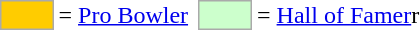<table>
<tr>
<td style="background-color:#FFCC00; border:1px solid #aaaaaa; width:2em;"></td>
<td>= <a href='#'>Pro Bowler</a> </td>
<td></td>
<td style="background-color:#CCFFCC; border:1px solid #aaaaaa; width:2em;"></td>
<td>= <a href='#'>Hall of Famer</a>r</td>
</tr>
</table>
